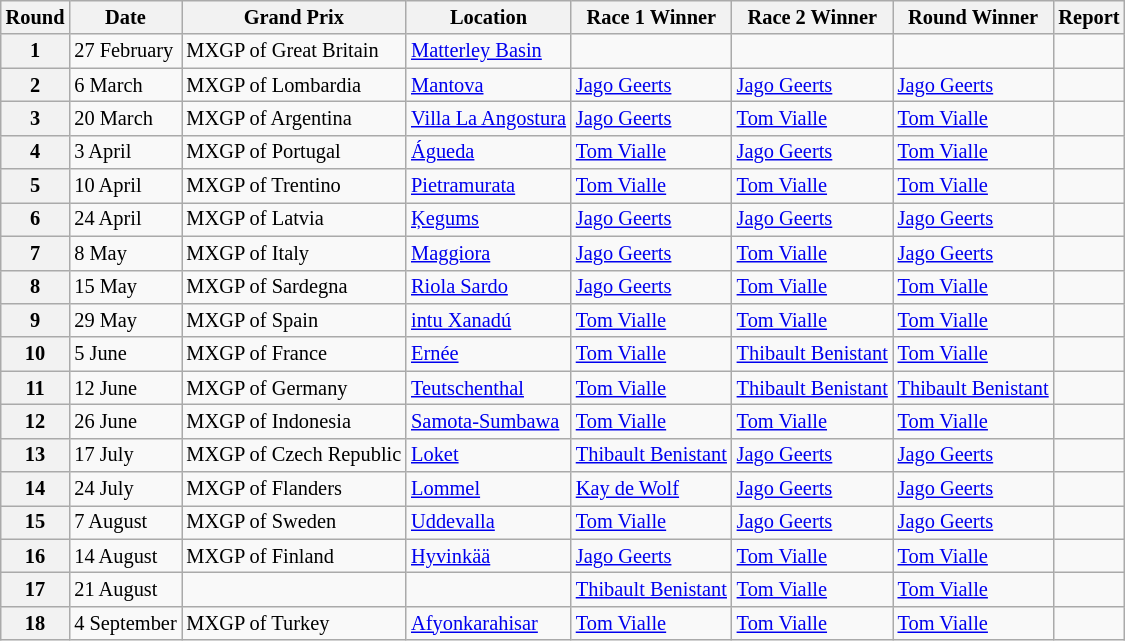<table class="wikitable" style="font-size: 85%;">
<tr>
<th>Round</th>
<th>Date</th>
<th>Grand Prix</th>
<th>Location</th>
<th>Race 1 Winner</th>
<th>Race 2 Winner</th>
<th>Round Winner</th>
<th>Report</th>
</tr>
<tr>
<th>1</th>
<td>27 February</td>
<td> MXGP of Great Britain</td>
<td><a href='#'>Matterley Basin</a></td>
<td></td>
<td></td>
<td></td>
<td></td>
</tr>
<tr>
<th>2</th>
<td>6 March</td>
<td> MXGP of Lombardia</td>
<td><a href='#'>Mantova</a></td>
<td> <a href='#'>Jago Geerts</a></td>
<td> <a href='#'>Jago Geerts</a></td>
<td> <a href='#'>Jago Geerts</a></td>
<td></td>
</tr>
<tr>
<th>3</th>
<td>20 March</td>
<td> MXGP of Argentina</td>
<td><a href='#'>Villa La Angostura</a></td>
<td> <a href='#'>Jago Geerts</a></td>
<td> <a href='#'>Tom Vialle</a></td>
<td> <a href='#'>Tom Vialle</a></td>
<td></td>
</tr>
<tr>
<th>4</th>
<td>3 April</td>
<td> MXGP of Portugal</td>
<td><a href='#'>Águeda</a></td>
<td> <a href='#'>Tom Vialle</a></td>
<td> <a href='#'>Jago Geerts</a></td>
<td> <a href='#'>Tom Vialle</a></td>
<td></td>
</tr>
<tr>
<th>5</th>
<td>10 April</td>
<td> MXGP of Trentino</td>
<td><a href='#'>Pietramurata</a></td>
<td> <a href='#'>Tom Vialle</a></td>
<td> <a href='#'>Tom Vialle</a></td>
<td> <a href='#'>Tom Vialle</a></td>
<td></td>
</tr>
<tr>
<th>6</th>
<td>24 April</td>
<td> MXGP of Latvia</td>
<td><a href='#'>Ķegums</a></td>
<td> <a href='#'>Jago Geerts</a></td>
<td> <a href='#'>Jago Geerts</a></td>
<td> <a href='#'>Jago Geerts</a></td>
<td></td>
</tr>
<tr>
<th>7</th>
<td>8 May</td>
<td> MXGP of Italy</td>
<td><a href='#'>Maggiora</a></td>
<td> <a href='#'>Jago Geerts</a></td>
<td> <a href='#'>Tom Vialle</a></td>
<td> <a href='#'>Jago Geerts</a></td>
<td></td>
</tr>
<tr>
<th>8</th>
<td>15 May</td>
<td> MXGP of Sardegna</td>
<td><a href='#'>Riola Sardo</a></td>
<td> <a href='#'>Jago Geerts</a></td>
<td> <a href='#'>Tom Vialle</a></td>
<td> <a href='#'>Tom Vialle</a></td>
<td></td>
</tr>
<tr>
<th>9</th>
<td>29 May</td>
<td> MXGP of Spain</td>
<td><a href='#'>intu Xanadú</a></td>
<td> <a href='#'>Tom Vialle</a></td>
<td> <a href='#'>Tom Vialle</a></td>
<td> <a href='#'>Tom Vialle</a></td>
<td></td>
</tr>
<tr>
<th>10</th>
<td>5 June</td>
<td> MXGP of France</td>
<td><a href='#'>Ernée</a></td>
<td> <a href='#'>Tom Vialle</a></td>
<td> <a href='#'>Thibault Benistant</a></td>
<td> <a href='#'>Tom Vialle</a></td>
<td></td>
</tr>
<tr>
<th>11</th>
<td>12 June</td>
<td> MXGP of Germany</td>
<td><a href='#'>Teutschenthal</a></td>
<td> <a href='#'>Tom Vialle</a></td>
<td> <a href='#'>Thibault Benistant</a></td>
<td> <a href='#'>Thibault Benistant</a></td>
<td></td>
</tr>
<tr>
<th>12</th>
<td>26 June</td>
<td> MXGP of Indonesia</td>
<td><a href='#'>Samota-Sumbawa</a></td>
<td> <a href='#'>Tom Vialle</a></td>
<td> <a href='#'>Tom Vialle</a></td>
<td> <a href='#'>Tom Vialle</a></td>
<td></td>
</tr>
<tr>
<th>13</th>
<td>17 July</td>
<td> MXGP of Czech Republic</td>
<td><a href='#'>Loket</a></td>
<td> <a href='#'>Thibault Benistant</a></td>
<td> <a href='#'>Jago Geerts</a></td>
<td> <a href='#'>Jago Geerts</a></td>
<td></td>
</tr>
<tr>
<th>14</th>
<td>24 July</td>
<td> MXGP of Flanders</td>
<td><a href='#'>Lommel</a></td>
<td> <a href='#'>Kay de Wolf</a></td>
<td> <a href='#'>Jago Geerts</a></td>
<td> <a href='#'>Jago Geerts</a></td>
<td></td>
</tr>
<tr>
<th>15</th>
<td>7 August</td>
<td> MXGP of Sweden</td>
<td><a href='#'>Uddevalla</a></td>
<td> <a href='#'>Tom Vialle</a></td>
<td> <a href='#'>Jago Geerts</a></td>
<td> <a href='#'>Jago Geerts</a></td>
<td></td>
</tr>
<tr>
<th>16</th>
<td>14 August</td>
<td> MXGP of Finland</td>
<td><a href='#'>Hyvinkää</a></td>
<td> <a href='#'>Jago Geerts</a></td>
<td> <a href='#'>Tom Vialle</a></td>
<td> <a href='#'>Tom Vialle</a></td>
<td></td>
</tr>
<tr>
<th>17</th>
<td>21 August</td>
<td></td>
<td></td>
<td> <a href='#'>Thibault Benistant</a></td>
<td> <a href='#'>Tom Vialle</a></td>
<td> <a href='#'>Tom Vialle</a></td>
<td></td>
</tr>
<tr>
<th>18</th>
<td>4 September</td>
<td> MXGP of Turkey</td>
<td><a href='#'>Afyonkarahisar</a></td>
<td> <a href='#'>Tom Vialle</a></td>
<td> <a href='#'>Tom Vialle</a></td>
<td> <a href='#'>Tom Vialle</a></td>
<td></td>
</tr>
</table>
